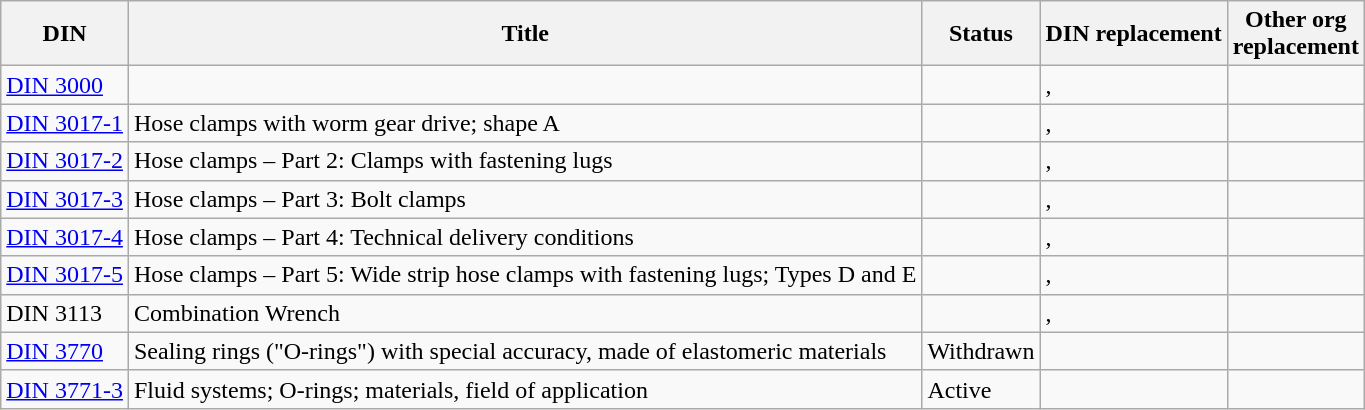<table class="wikitable sortable">
<tr>
<th>DIN</th>
<th>Title</th>
<th>Status</th>
<th>DIN replacement</th>
<th>Other org<br>replacement</th>
</tr>
<tr>
<td><a href='#'>DIN 3000</a></td>
<td></td>
<td></td>
<td>,</td>
<td></td>
</tr>
<tr>
<td><a href='#'>DIN 3017-1</a></td>
<td>Hose clamps with worm gear drive; shape A</td>
<td></td>
<td>,</td>
<td></td>
</tr>
<tr>
<td><a href='#'>DIN 3017-2</a></td>
<td>Hose clamps – Part 2: Clamps with fastening lugs</td>
<td></td>
<td>,</td>
<td></td>
</tr>
<tr>
<td><a href='#'>DIN 3017-3</a></td>
<td>Hose clamps – Part 3: Bolt clamps</td>
<td></td>
<td>,</td>
<td></td>
</tr>
<tr>
<td><a href='#'>DIN 3017-4</a></td>
<td>Hose clamps – Part 4: Technical delivery conditions</td>
<td></td>
<td>,</td>
<td></td>
</tr>
<tr>
<td><a href='#'>DIN 3017-5</a></td>
<td>Hose clamps – Part 5: Wide strip hose clamps with fastening lugs; Types D and E</td>
<td></td>
<td>,</td>
<td></td>
</tr>
<tr>
<td>DIN 3113</td>
<td>Combination Wrench</td>
<td></td>
<td>,</td>
<td></td>
</tr>
<tr>
<td><a href='#'>DIN 3770</a></td>
<td>Sealing rings ("O-rings") with special accuracy, made of elastomeric materials</td>
<td>Withdrawn</td>
<td></td>
<td></td>
</tr>
<tr>
<td><a href='#'>DIN 3771-3</a></td>
<td>Fluid systems; O-rings; materials, field of application</td>
<td>Active</td>
<td></td>
<td></td>
</tr>
</table>
